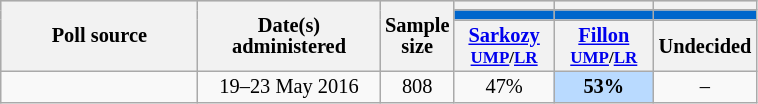<table class="wikitable" style="text-align:center;font-size:85%;line-height:14px;">
<tr bgcolor=lightgray>
<th rowspan="3" style="width:125px;">Poll source</th>
<th rowspan="3" style="width:115px;">Date(s)<br>administered</th>
<th rowspan="3" style="width:40px;">Sample size</th>
<th style="width:60px;"></th>
<th style="width:60px;"></th>
<th style="width:60px;"></th>
</tr>
<tr>
<td bgcolor=#0066CC></td>
<td bgcolor=#0066CC></td>
<td bgcolor=#0066CC></td>
</tr>
<tr>
<th><a href='#'>Sarkozy</a><br><small><a href='#'>UMP</a>/<a href='#'>LR</a></small></th>
<th><a href='#'>Fillon</a><br><small><a href='#'>UMP</a>/<a href='#'>LR</a></small></th>
<th>Undecided</th>
</tr>
<tr>
<td></td>
<td>19–23 May 2016</td>
<td>808</td>
<td>47%</td>
<td bgcolor=B9DAFF><strong>53%</strong></td>
<td>–</td>
</tr>
</table>
